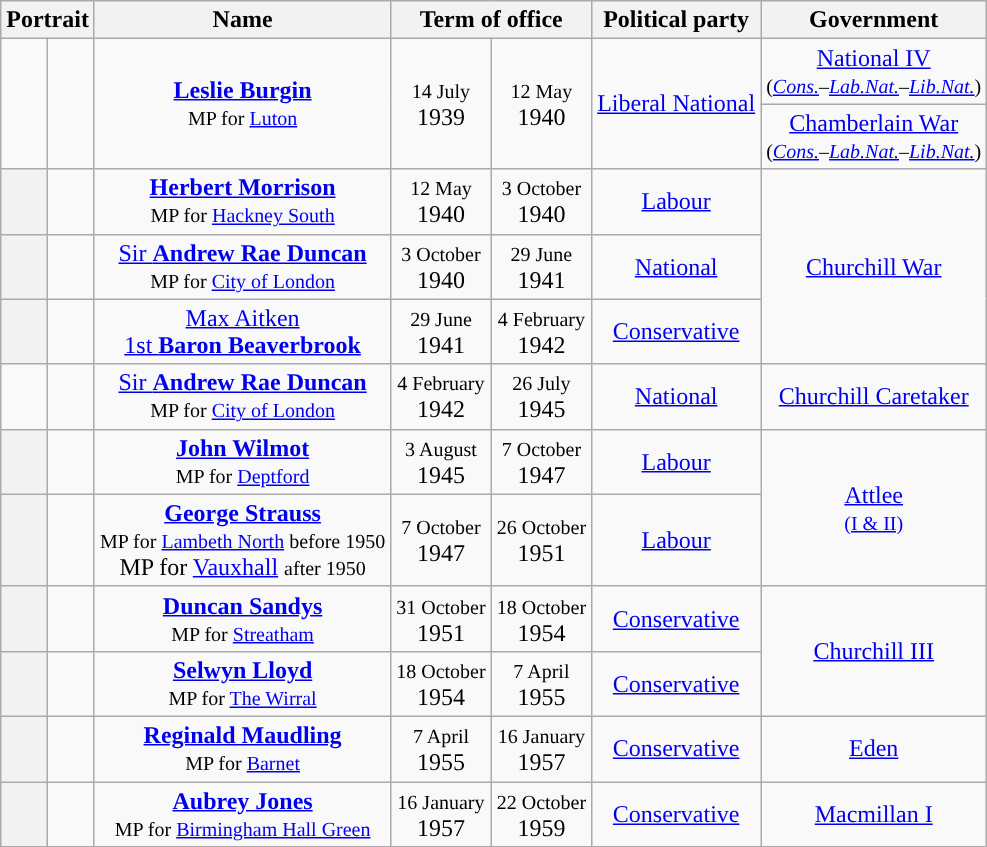<table class="wikitable" style="text-align:Center">
<tr>
<th colspan=2>Portrait</th>
<th>Name</th>
<th colspan=2>Term of office</th>
<th>Political party</th>
<th>Government</th>
</tr>
<tr>
<td rowspan="2" style="background-color: "></td>
<td rowspan="2"></td>
<td rowspan="2"><strong><a href='#'>Leslie Burgin</a></strong><br><small>MP for <a href='#'>Luton</a></small></td>
<td rowspan="2"><small>14 July</small><br>1939</td>
<td rowspan="2"><small>12 May</small><br>1940</td>
<td rowspan="2" ><a href='#'>Liberal National</a></td>
<td><a href='#'>National IV</a><br><small>(<em><a href='#'>Cons.</a>–<a href='#'>Lab.Nat.</a>–<a href='#'>Lib.Nat.</a></em>)</small></td>
</tr>
<tr>
<td><a href='#'>Chamberlain War</a><br><small>(<em><a href='#'>Cons.</a>–<a href='#'>Lab.Nat.</a>–<a href='#'>Lib.Nat.</a></em>)</small></td>
</tr>
<tr>
<th style="background-color: "></th>
<td></td>
<td><strong><a href='#'>Herbert Morrison</a></strong><br><small>MP for <a href='#'>Hackney South</a></small></td>
<td><small>12 May</small><br>1940</td>
<td><small>3 October</small><br>1940</td>
<td><a href='#'>Labour</a></td>
<td rowspan="4" ><a href='#'>Churchill War</a></td>
</tr>
<tr>
<th style="background-color: "></th>
<td></td>
<td><a href='#'>Sir <strong>Andrew Rae Duncan</strong></a><br><small>MP for <a href='#'>City of London</a></small></td>
<td><small>3 October</small><br>1940</td>
<td><small>29 June</small><br>1941</td>
<td><a href='#'>National</a></td>
</tr>
<tr>
<th style="background-color: "></th>
<td></td>
<td><a href='#'>Max Aitken<br> 1st <strong>Baron Beaverbrook</strong></a></td>
<td><small>29 June</small><br>1941</td>
<td><small>4 February</small><br>1942</td>
<td><a href='#'>Conservative</a></td>
</tr>
<tr>
<td rowspan="2" style="background-color: "></td>
<td rowspan="2"></td>
<td rowspan="2"><a href='#'>Sir <strong>Andrew Rae Duncan</strong></a><br><small>MP for <a href='#'>City of London</a></small></td>
<td rowspan="2"><small>4 February</small><br>1942</td>
<td rowspan="2"><small>26 July</small><br>1945</td>
<td rowspan="2"  ><a href='#'>National</a></td>
</tr>
<tr>
<td><a href='#'>Churchill Caretaker</a></td>
</tr>
<tr>
<th style="background-color: "></th>
<td></td>
<td><a href='#'><strong>John Wilmot</strong></a><br><small>MP for <a href='#'>Deptford</a></small></td>
<td><small>3 August</small><br>1945</td>
<td><small>7 October</small><br>1947</td>
<td><a href='#'>Labour</a></td>
<td rowspan="2" ><a href='#'>Attlee<br><small>(I & II)</small></a></td>
</tr>
<tr>
<th style="background-color: "></th>
<td></td>
<td><strong><a href='#'>George Strauss</a></strong><br><small>MP for <a href='#'>Lambeth North</a> before 1950</small><br>MP for <a href='#'>Vauxhall</a> <small>after 1950</small></td>
<td><small>7 October</small><br>1947</td>
<td><small>26 October</small><br>1951</td>
<td><a href='#'>Labour</a></td>
</tr>
<tr>
<th style="background-color: "></th>
<td></td>
<td><strong><a href='#'>Duncan Sandys</a></strong><br><small>MP for <a href='#'>Streatham</a></small></td>
<td><small>31 October</small><br>1951</td>
<td><small>18 October</small><br>1954</td>
<td><a href='#'>Conservative</a></td>
<td rowspan=2 ><a href='#'>Churchill III</a></td>
</tr>
<tr>
<th style="background-color: "></th>
<td></td>
<td><strong><a href='#'>Selwyn Lloyd</a></strong><br><small>MP for <a href='#'>The Wirral</a></small></td>
<td><small>18 October</small><br>1954</td>
<td><small>7 April</small><br>1955</td>
<td><a href='#'>Conservative</a></td>
</tr>
<tr>
<th style="background-color: "></th>
<td></td>
<td><strong><a href='#'>Reginald Maudling</a></strong><br><small>MP for <a href='#'>Barnet</a></small></td>
<td><small>7 April</small><br>1955</td>
<td><small>16 January</small><br>1957</td>
<td><a href='#'>Conservative</a></td>
<td><a href='#'>Eden</a></td>
</tr>
<tr>
<th style="background-color: "></th>
<td></td>
<td><strong><a href='#'>Aubrey Jones</a></strong><br><small>MP for <a href='#'>Birmingham Hall Green</a></small></td>
<td><small>16 January</small><br>1957</td>
<td><small>22 October</small><br>1959</td>
<td><a href='#'>Conservative</a></td>
<td><a href='#'>Macmillan I</a></td>
</tr>
</table>
